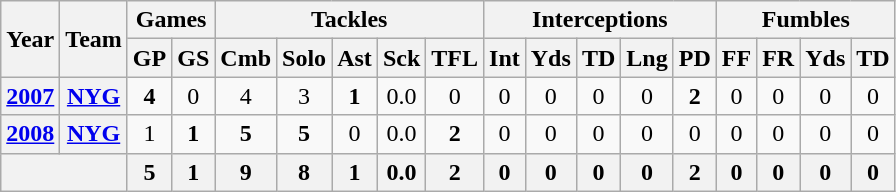<table class="wikitable" style="text-align:center">
<tr>
<th rowspan="2">Year</th>
<th rowspan="2">Team</th>
<th colspan="2">Games</th>
<th colspan="5">Tackles</th>
<th colspan="5">Interceptions</th>
<th colspan="4">Fumbles</th>
</tr>
<tr>
<th>GP</th>
<th>GS</th>
<th>Cmb</th>
<th>Solo</th>
<th>Ast</th>
<th>Sck</th>
<th>TFL</th>
<th>Int</th>
<th>Yds</th>
<th>TD</th>
<th>Lng</th>
<th>PD</th>
<th>FF</th>
<th>FR</th>
<th>Yds</th>
<th>TD</th>
</tr>
<tr>
<th><a href='#'>2007</a></th>
<th><a href='#'>NYG</a></th>
<td><strong>4</strong></td>
<td>0</td>
<td>4</td>
<td>3</td>
<td><strong>1</strong></td>
<td>0.0</td>
<td>0</td>
<td>0</td>
<td>0</td>
<td>0</td>
<td>0</td>
<td><strong>2</strong></td>
<td>0</td>
<td>0</td>
<td>0</td>
<td>0</td>
</tr>
<tr>
<th><a href='#'>2008</a></th>
<th><a href='#'>NYG</a></th>
<td>1</td>
<td><strong>1</strong></td>
<td><strong>5</strong></td>
<td><strong>5</strong></td>
<td>0</td>
<td>0.0</td>
<td><strong>2</strong></td>
<td>0</td>
<td>0</td>
<td>0</td>
<td>0</td>
<td>0</td>
<td>0</td>
<td>0</td>
<td>0</td>
<td>0</td>
</tr>
<tr>
<th colspan="2"></th>
<th>5</th>
<th>1</th>
<th>9</th>
<th>8</th>
<th>1</th>
<th>0.0</th>
<th>2</th>
<th>0</th>
<th>0</th>
<th>0</th>
<th>0</th>
<th>2</th>
<th>0</th>
<th>0</th>
<th>0</th>
<th>0</th>
</tr>
</table>
